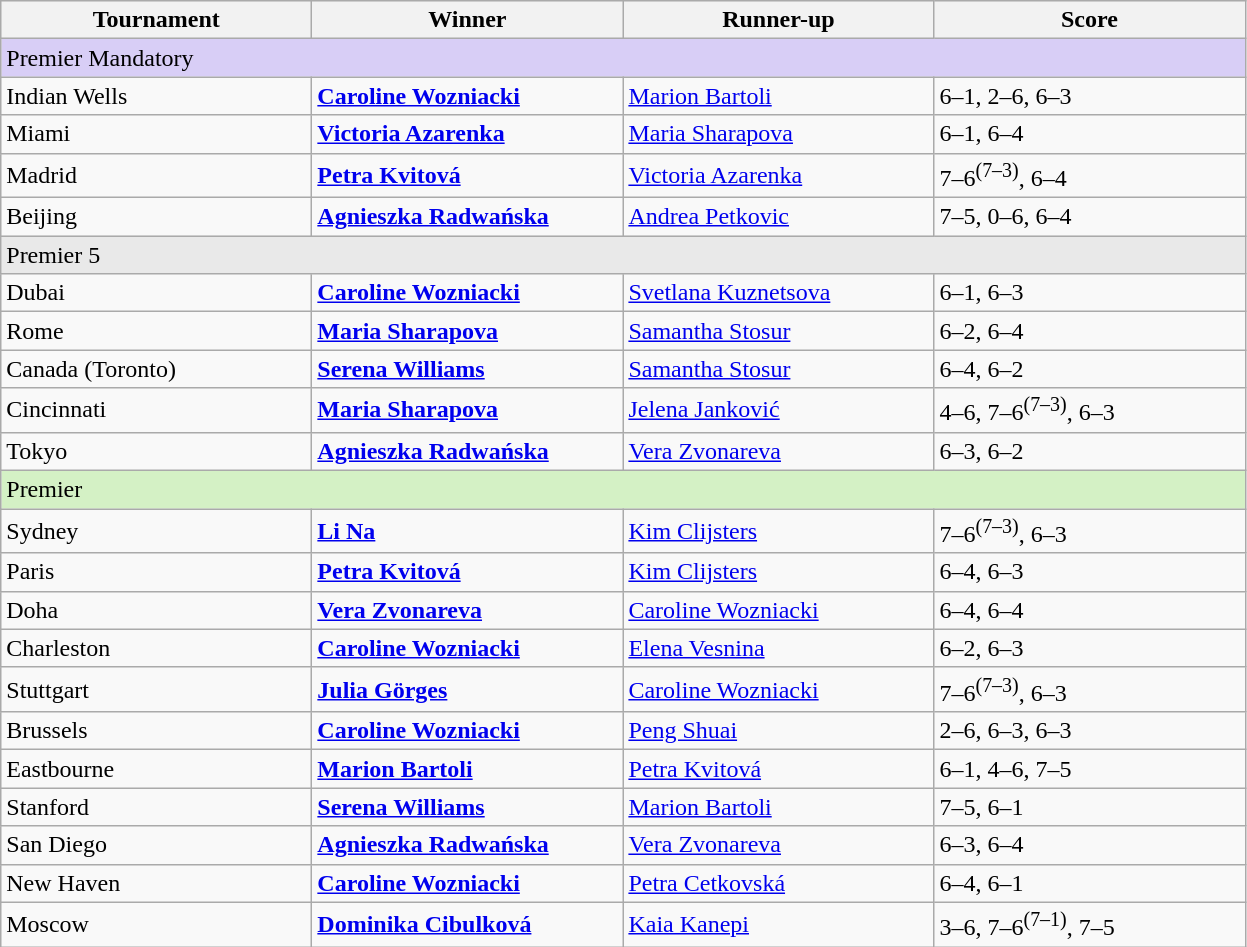<table class="wikitable nowrap">
<tr bgcolor="#efefef">
<th width=200>Tournament</th>
<th width=200>Winner</th>
<th width=200>Runner-up</th>
<th width=200>Score</th>
</tr>
<tr bgcolor="#d8cef6">
<td colspan="4">Premier Mandatory</td>
</tr>
<tr>
<td>Indian Wells</td>
<td> <strong><a href='#'>Caroline Wozniacki</a></strong></td>
<td> <a href='#'>Marion Bartoli</a></td>
<td>6–1, 2–6, 6–3</td>
</tr>
<tr>
<td>Miami</td>
<td> <strong><a href='#'>Victoria Azarenka</a></strong></td>
<td> <a href='#'>Maria Sharapova</a></td>
<td>6–1, 6–4</td>
</tr>
<tr>
<td>Madrid</td>
<td> <strong><a href='#'>Petra Kvitová</a></strong></td>
<td> <a href='#'>Victoria Azarenka</a></td>
<td>7–6<sup>(7–3)</sup>, 6–4</td>
</tr>
<tr>
<td>Beijing</td>
<td> <strong><a href='#'>Agnieszka Radwańska</a></strong></td>
<td> <a href='#'>Andrea Petkovic</a></td>
<td>7–5, 0–6, 6–4</td>
</tr>
<tr bgcolor="#E9E9E9">
<td colspan="4">Premier 5</td>
</tr>
<tr>
<td>Dubai</td>
<td> <strong><a href='#'>Caroline Wozniacki</a></strong></td>
<td> <a href='#'>Svetlana Kuznetsova</a></td>
<td>6–1, 6–3</td>
</tr>
<tr>
<td>Rome</td>
<td> <strong><a href='#'>Maria Sharapova</a></strong></td>
<td> <a href='#'>Samantha Stosur</a></td>
<td>6–2, 6–4</td>
</tr>
<tr>
<td>Canada (Toronto)</td>
<td> <strong><a href='#'>Serena Williams</a></strong></td>
<td> <a href='#'>Samantha Stosur</a></td>
<td>6–4, 6–2</td>
</tr>
<tr>
<td>Cincinnati</td>
<td> <strong><a href='#'>Maria Sharapova</a></strong></td>
<td> <a href='#'>Jelena Janković</a></td>
<td>4–6, 7–6<sup>(7–3)</sup>, 6–3</td>
</tr>
<tr>
<td>Tokyo</td>
<td> <strong><a href='#'>Agnieszka Radwańska</a></strong></td>
<td> <a href='#'>Vera Zvonareva</a></td>
<td>6–3, 6–2</td>
</tr>
<tr bgcolor="#D4F1C5">
<td colspan="4">Premier</td>
</tr>
<tr>
<td>Sydney</td>
<td> <strong><a href='#'>Li Na</a></strong></td>
<td> <a href='#'>Kim Clijsters</a></td>
<td>7–6<sup>(7–3)</sup>, 6–3</td>
</tr>
<tr>
<td>Paris</td>
<td> <strong><a href='#'>Petra Kvitová</a></strong></td>
<td> <a href='#'>Kim Clijsters</a></td>
<td>6–4, 6–3</td>
</tr>
<tr>
<td>Doha</td>
<td> <strong><a href='#'>Vera Zvonareva</a></strong></td>
<td> <a href='#'>Caroline Wozniacki</a></td>
<td>6–4, 6–4</td>
</tr>
<tr>
<td>Charleston</td>
<td> <strong><a href='#'>Caroline Wozniacki</a></strong></td>
<td> <a href='#'>Elena Vesnina</a></td>
<td>6–2, 6–3</td>
</tr>
<tr>
<td>Stuttgart</td>
<td> <strong><a href='#'>Julia Görges</a></strong></td>
<td> <a href='#'>Caroline Wozniacki</a></td>
<td>7–6<sup>(7–3)</sup>, 6–3</td>
</tr>
<tr>
<td>Brussels</td>
<td> <strong><a href='#'>Caroline Wozniacki</a></strong></td>
<td> <a href='#'>Peng Shuai</a></td>
<td>2–6, 6–3, 6–3</td>
</tr>
<tr>
<td>Eastbourne</td>
<td> <strong><a href='#'>Marion Bartoli</a></strong></td>
<td> <a href='#'>Petra Kvitová</a></td>
<td>6–1, 4–6, 7–5</td>
</tr>
<tr>
<td>Stanford</td>
<td> <strong><a href='#'>Serena Williams</a></strong></td>
<td> <a href='#'>Marion Bartoli</a></td>
<td>7–5, 6–1</td>
</tr>
<tr>
<td>San Diego</td>
<td> <strong><a href='#'>Agnieszka Radwańska</a></strong></td>
<td> <a href='#'>Vera Zvonareva</a></td>
<td>6–3, 6–4</td>
</tr>
<tr>
<td>New Haven</td>
<td> <strong><a href='#'>Caroline Wozniacki</a></strong></td>
<td> <a href='#'>Petra Cetkovská</a></td>
<td>6–4, 6–1</td>
</tr>
<tr>
<td>Moscow</td>
<td> <strong><a href='#'>Dominika Cibulková</a></strong></td>
<td> <a href='#'>Kaia Kanepi</a></td>
<td>3–6, 7–6<sup>(7–1)</sup>, 7–5</td>
</tr>
</table>
